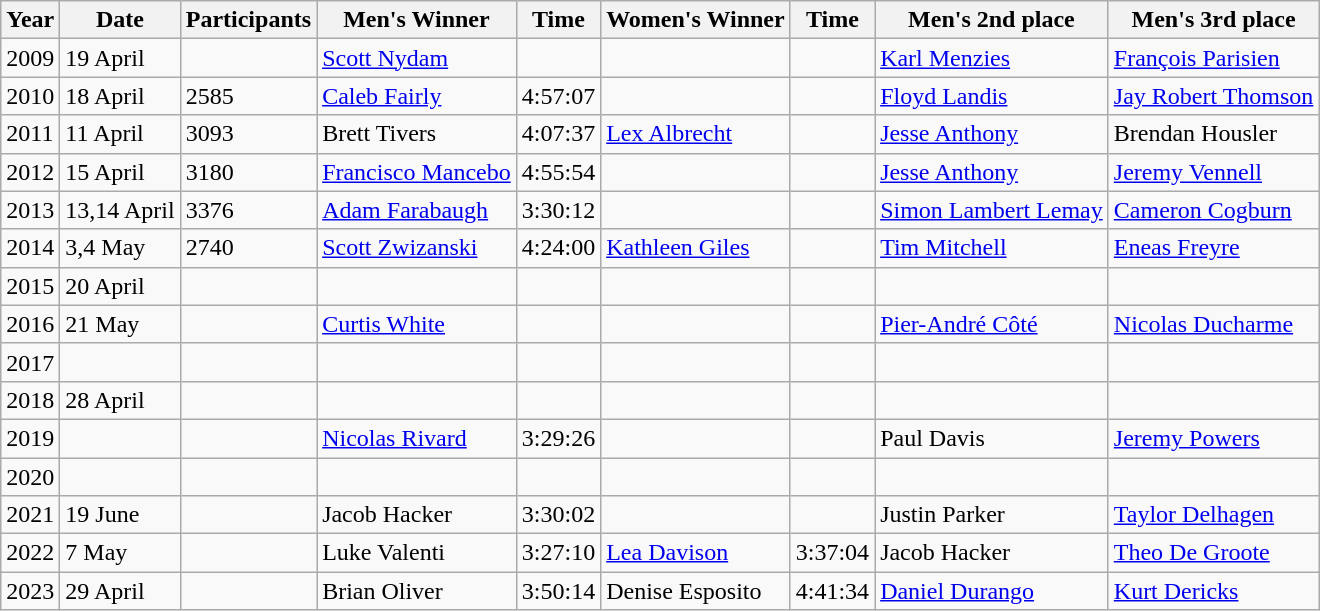<table class="wikitable">
<tr>
<th>Year</th>
<th>Date</th>
<th>Participants</th>
<th>Men's Winner</th>
<th>Time</th>
<th>Women's Winner</th>
<th>Time</th>
<th>Men's 2nd place</th>
<th>Men's 3rd place</th>
</tr>
<tr>
<td>2009</td>
<td>19 April</td>
<td></td>
<td><a href='#'>Scott Nydam</a></td>
<td></td>
<td></td>
<td></td>
<td><a href='#'>Karl Menzies</a></td>
<td><a href='#'>François Parisien</a></td>
</tr>
<tr>
<td>2010</td>
<td>18 April</td>
<td>2585</td>
<td><a href='#'>Caleb Fairly</a></td>
<td>4:57:07</td>
<td></td>
<td></td>
<td><a href='#'>Floyd Landis</a></td>
<td><a href='#'>Jay Robert Thomson</a></td>
</tr>
<tr>
<td>2011</td>
<td>11 April</td>
<td>3093</td>
<td>Brett Tivers</td>
<td>4:07:37</td>
<td><a href='#'>Lex Albrecht</a></td>
<td></td>
<td><a href='#'>Jesse Anthony</a></td>
<td>Brendan Housler</td>
</tr>
<tr>
<td>2012</td>
<td>15 April</td>
<td>3180</td>
<td><a href='#'>Francisco Mancebo</a></td>
<td>4:55:54 </td>
<td></td>
<td></td>
<td><a href='#'>Jesse Anthony</a></td>
<td><a href='#'>Jeremy Vennell</a></td>
</tr>
<tr>
<td>2013</td>
<td>13,14 April</td>
<td>3376</td>
<td><a href='#'>Adam Farabaugh</a></td>
<td>3:30:12</td>
<td></td>
<td></td>
<td><a href='#'>Simon Lambert Lemay</a></td>
<td><a href='#'>Cameron Cogburn</a></td>
</tr>
<tr>
<td>2014</td>
<td>3,4 May</td>
<td>2740</td>
<td><a href='#'>Scott Zwizanski</a></td>
<td>4:24:00</td>
<td><a href='#'>Kathleen Giles</a></td>
<td></td>
<td><a href='#'>Tim Mitchell</a></td>
<td><a href='#'>Eneas Freyre</a></td>
</tr>
<tr>
<td>2015</td>
<td>20 April</td>
<td></td>
<td></td>
<td></td>
<td></td>
<td></td>
<td></td>
<td></td>
</tr>
<tr>
<td>2016</td>
<td>21 May</td>
<td></td>
<td><a href='#'>Curtis White</a></td>
<td></td>
<td></td>
<td></td>
<td><a href='#'>Pier-André Côté</a></td>
<td><a href='#'>Nicolas Ducharme</a></td>
</tr>
<tr>
<td>2017</td>
<td></td>
<td></td>
<td></td>
<td></td>
<td></td>
<td></td>
<td></td>
<td></td>
</tr>
<tr>
<td>2018</td>
<td>28 April</td>
<td></td>
<td></td>
<td></td>
<td></td>
<td></td>
<td></td>
<td></td>
</tr>
<tr>
<td>2019</td>
<td></td>
<td></td>
<td><a href='#'>Nicolas Rivard</a></td>
<td>3:29:26</td>
<td></td>
<td></td>
<td>Paul Davis</td>
<td><a href='#'>Jeremy Powers</a></td>
</tr>
<tr>
<td>2020</td>
<td></td>
<td></td>
<td></td>
<td></td>
<td></td>
<td></td>
<td></td>
<td></td>
</tr>
<tr>
<td>2021</td>
<td>19 June</td>
<td></td>
<td>Jacob Hacker</td>
<td>3:30:02</td>
<td></td>
<td></td>
<td>Justin Parker</td>
<td><a href='#'>Taylor Delhagen</a></td>
</tr>
<tr>
<td>2022</td>
<td>7 May</td>
<td></td>
<td>Luke Valenti</td>
<td>3:27:10</td>
<td><a href='#'>Lea Davison</a></td>
<td>3:37:04</td>
<td>Jacob Hacker</td>
<td><a href='#'>Theo De Groote</a></td>
</tr>
<tr>
<td>2023</td>
<td>29 April</td>
<td></td>
<td>Brian Oliver</td>
<td>3:50:14</td>
<td>Denise Esposito</td>
<td>4:41:34</td>
<td><a href='#'>Daniel Durango</a></td>
<td><a href='#'>Kurt Dericks</a></td>
</tr>
</table>
